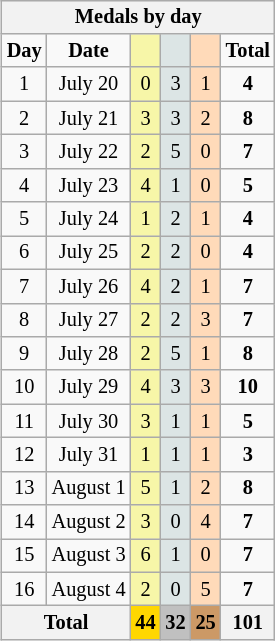<table class=wikitable style="font-size:85%; float:right;text-align:center">
<tr>
<th colspan=7>Medals by day</th>
</tr>
<tr>
<td><strong>Day</strong></td>
<td><strong>Date</strong></td>
<td bgcolor=F7F6A8></td>
<td bgcolor=DCE5E5></td>
<td bgcolor=FFDAB9></td>
<td><strong>Total</strong></td>
</tr>
<tr>
<td>1</td>
<td>July 20</td>
<td bgcolor=F7F6A8>0</td>
<td bgcolor=DCE5E5>3</td>
<td bgcolor=FFDAB9>1</td>
<td><strong>4</strong></td>
</tr>
<tr>
<td>2</td>
<td>July 21</td>
<td bgcolor=F7F6A8>3</td>
<td bgcolor=DCE5E5>3</td>
<td bgcolor=FFDAB9>2</td>
<td><strong>8</strong></td>
</tr>
<tr>
<td>3</td>
<td>July 22</td>
<td bgcolor=F7F6A8>2</td>
<td bgcolor=DCE5E5>5</td>
<td bgcolor=FFDAB9>0</td>
<td><strong>7</strong></td>
</tr>
<tr>
<td>4</td>
<td>July 23</td>
<td bgcolor=F7F6A8>4</td>
<td bgcolor=DCE5E5>1</td>
<td bgcolor=FFDAB9>0</td>
<td><strong>5</strong></td>
</tr>
<tr>
<td>5</td>
<td>July 24</td>
<td bgcolor=F7F6A8>1</td>
<td bgcolor=DCE5E5>2</td>
<td bgcolor=FFDAB9>1</td>
<td><strong>4</strong></td>
</tr>
<tr>
<td>6</td>
<td>July 25</td>
<td bgcolor=F7F6A8>2</td>
<td bgcolor=DCE5E5>2</td>
<td bgcolor=FFDAB9>0</td>
<td><strong>4</strong></td>
</tr>
<tr>
<td>7</td>
<td>July 26</td>
<td bgcolor=F7F6A8>4</td>
<td bgcolor=DCE5E5>2</td>
<td bgcolor=FFDAB9>1</td>
<td><strong>7</strong></td>
</tr>
<tr>
<td>8</td>
<td>July 27</td>
<td bgcolor=F7F6A8>2</td>
<td bgcolor=DCE5E5>2</td>
<td bgcolor=FFDAB9>3</td>
<td><strong>7</strong></td>
</tr>
<tr>
<td>9</td>
<td>July 28</td>
<td bgcolor=F7F6A8>2</td>
<td bgcolor=DCE5E5>5</td>
<td bgcolor=FFDAB9>1</td>
<td><strong>8</strong></td>
</tr>
<tr>
<td>10</td>
<td>July 29</td>
<td bgcolor=F7F6A8>4</td>
<td bgcolor=DCE5E5>3</td>
<td bgcolor=FFDAB9>3</td>
<td><strong>10</strong></td>
</tr>
<tr>
<td>11</td>
<td>July 30</td>
<td bgcolor=F7F6A8>3</td>
<td bgcolor=DCE5E5>1</td>
<td bgcolor=FFDAB9>1</td>
<td><strong>5</strong></td>
</tr>
<tr>
<td>12</td>
<td>July 31</td>
<td bgcolor=F7F6A8>1</td>
<td bgcolor=DCE5E5>1</td>
<td bgcolor=FFDAB9>1</td>
<td><strong>3</strong></td>
</tr>
<tr>
<td>13</td>
<td>August 1</td>
<td bgcolor=F7F6A8>5</td>
<td bgcolor=DCE5E5>1</td>
<td bgcolor=FFDAB9>2</td>
<td><strong>8</strong></td>
</tr>
<tr>
<td>14</td>
<td>August 2</td>
<td bgcolor=F7F6A8>3</td>
<td bgcolor=DCE5E5>0</td>
<td bgcolor=FFDAB9>4</td>
<td><strong>7</strong></td>
</tr>
<tr>
<td>15</td>
<td>August 3</td>
<td bgcolor=F7F6A8>6</td>
<td bgcolor=DCE5E5>1</td>
<td bgcolor=FFDAB9>0</td>
<td><strong>7</strong></td>
</tr>
<tr>
<td>16</td>
<td>August 4</td>
<td bgcolor=F7F6A8>2</td>
<td bgcolor=DCE5E5>0</td>
<td bgcolor=FFDAB9>5</td>
<td><strong>7</strong></td>
</tr>
<tr>
<th colspan=2>Total</th>
<th style=background:gold>44</th>
<th style=background:silver>32</th>
<th style=background:#C96>25</th>
<th>101</th>
</tr>
</table>
